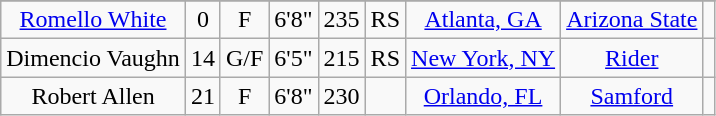<table class="wikitable sortable sortable" style="text-align: center">
<tr align=center>
</tr>
<tr>
<td><a href='#'>Romello White</a></td>
<td>0</td>
<td>F</td>
<td>6'8"</td>
<td>235</td>
<td>RS </td>
<td><a href='#'>Atlanta, GA</a></td>
<td><a href='#'>Arizona State</a></td>
<td></td>
</tr>
<tr>
<td>Dimencio Vaughn</td>
<td>14</td>
<td>G/F</td>
<td>6'5"</td>
<td>215</td>
<td>RS </td>
<td><a href='#'>New York, NY</a></td>
<td><a href='#'>Rider</a></td>
<td></td>
</tr>
<tr>
<td>Robert Allen</td>
<td>21</td>
<td>F</td>
<td>6'8"</td>
<td>230</td>
<td></td>
<td><a href='#'>Orlando, FL</a></td>
<td><a href='#'>Samford</a></td>
<td></td>
</tr>
</table>
